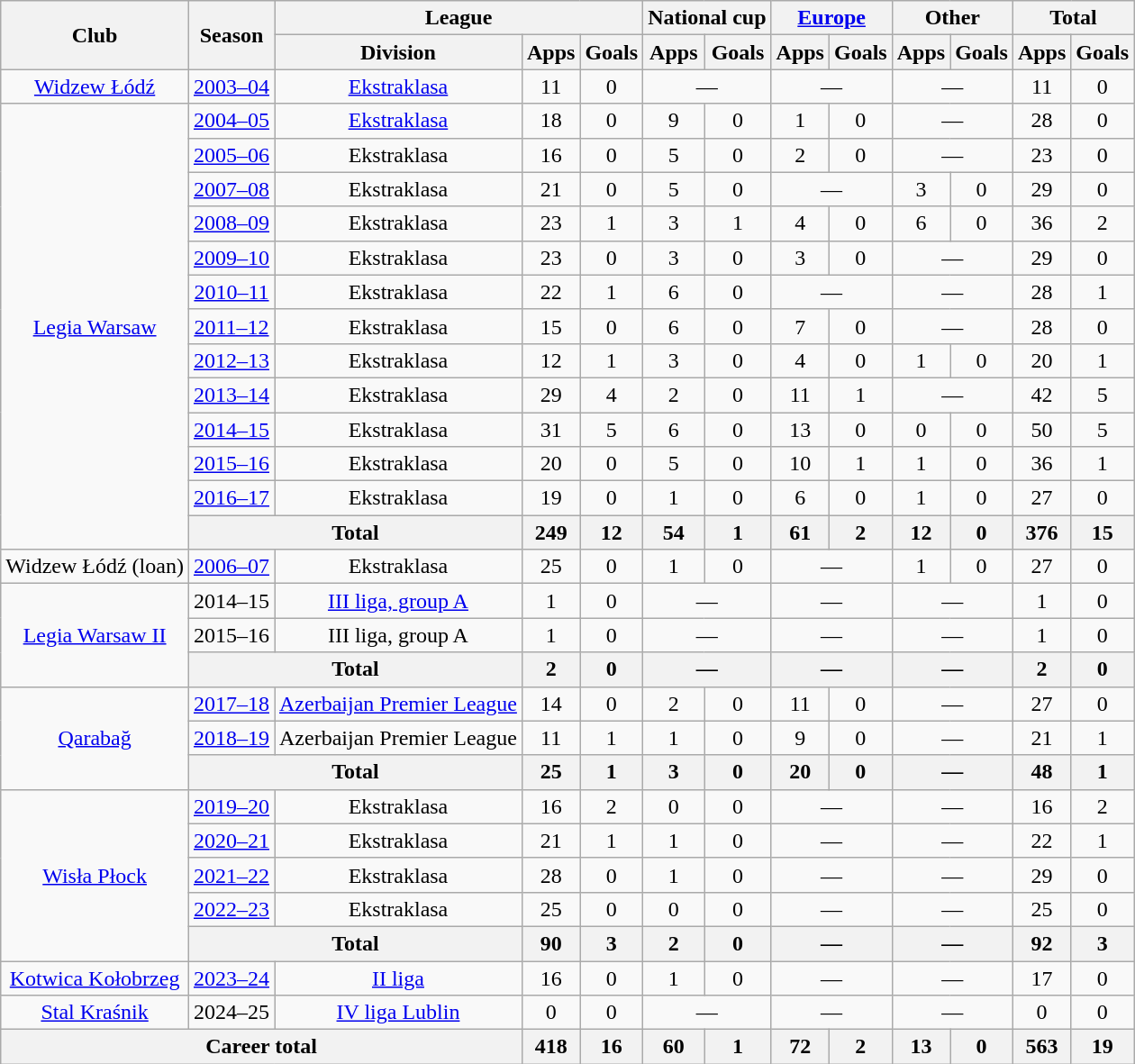<table class="wikitable" style="text-align: center;">
<tr>
<th rowspan="2">Club</th>
<th rowspan="2">Season</th>
<th colspan="3">League</th>
<th colspan="2">National cup</th>
<th colspan="2"><a href='#'>Europe</a></th>
<th colspan="2">Other</th>
<th colspan="2">Total</th>
</tr>
<tr>
<th>Division</th>
<th>Apps</th>
<th>Goals</th>
<th>Apps</th>
<th>Goals</th>
<th>Apps</th>
<th>Goals</th>
<th>Apps</th>
<th>Goals</th>
<th>Apps</th>
<th>Goals</th>
</tr>
<tr>
<td rowspan="1"><a href='#'>Widzew Łódź</a></td>
<td><a href='#'>2003–04</a></td>
<td><a href='#'>Ekstraklasa</a></td>
<td>11</td>
<td>0</td>
<td colspan="2">—</td>
<td colspan="2">—</td>
<td colspan="2">—</td>
<td>11</td>
<td>0</td>
</tr>
<tr>
<td rowspan="13"><a href='#'>Legia Warsaw</a></td>
<td><a href='#'>2004–05</a></td>
<td><a href='#'>Ekstraklasa</a></td>
<td>18</td>
<td>0</td>
<td>9</td>
<td>0</td>
<td>1</td>
<td>0</td>
<td colspan="2">—</td>
<td>28</td>
<td>0</td>
</tr>
<tr>
<td><a href='#'>2005–06</a></td>
<td>Ekstraklasa</td>
<td>16</td>
<td>0</td>
<td>5</td>
<td>0</td>
<td>2</td>
<td>0</td>
<td colspan="2">—</td>
<td>23</td>
<td>0</td>
</tr>
<tr>
<td><a href='#'>2007–08</a></td>
<td>Ekstraklasa</td>
<td>21</td>
<td>0</td>
<td>5</td>
<td>0</td>
<td colspan="2">—</td>
<td>3</td>
<td>0</td>
<td>29</td>
<td>0</td>
</tr>
<tr>
<td><a href='#'>2008–09</a></td>
<td>Ekstraklasa</td>
<td>23</td>
<td>1</td>
<td>3</td>
<td>1</td>
<td>4</td>
<td>0</td>
<td>6</td>
<td>0</td>
<td>36</td>
<td>2</td>
</tr>
<tr>
<td><a href='#'>2009–10</a></td>
<td>Ekstraklasa</td>
<td>23</td>
<td>0</td>
<td>3</td>
<td>0</td>
<td>3</td>
<td>0</td>
<td colspan="2">—</td>
<td>29</td>
<td>0</td>
</tr>
<tr>
<td><a href='#'>2010–11</a></td>
<td>Ekstraklasa</td>
<td>22</td>
<td>1</td>
<td>6</td>
<td>0</td>
<td colspan="2">—</td>
<td colspan="2">—</td>
<td>28</td>
<td>1</td>
</tr>
<tr>
<td><a href='#'>2011–12</a></td>
<td>Ekstraklasa</td>
<td>15</td>
<td>0</td>
<td>6</td>
<td>0</td>
<td>7</td>
<td>0</td>
<td colspan="2">—</td>
<td>28</td>
<td>0</td>
</tr>
<tr>
<td><a href='#'>2012–13</a></td>
<td>Ekstraklasa</td>
<td>12</td>
<td>1</td>
<td>3</td>
<td>0</td>
<td>4</td>
<td>0</td>
<td>1</td>
<td>0</td>
<td>20</td>
<td>1</td>
</tr>
<tr>
<td><a href='#'>2013–14</a></td>
<td>Ekstraklasa</td>
<td>29</td>
<td>4</td>
<td>2</td>
<td>0</td>
<td>11</td>
<td>1</td>
<td colspan="2">—</td>
<td>42</td>
<td>5</td>
</tr>
<tr>
<td><a href='#'>2014–15</a></td>
<td>Ekstraklasa</td>
<td>31</td>
<td>5</td>
<td>6</td>
<td>0</td>
<td>13</td>
<td>0</td>
<td>0</td>
<td>0</td>
<td>50</td>
<td>5</td>
</tr>
<tr>
<td><a href='#'>2015–16</a></td>
<td>Ekstraklasa</td>
<td>20</td>
<td>0</td>
<td>5</td>
<td>0</td>
<td>10</td>
<td>1</td>
<td>1</td>
<td>0</td>
<td>36</td>
<td>1</td>
</tr>
<tr>
<td><a href='#'>2016–17</a></td>
<td>Ekstraklasa</td>
<td>19</td>
<td>0</td>
<td>1</td>
<td>0</td>
<td>6</td>
<td>0</td>
<td>1</td>
<td>0</td>
<td>27</td>
<td>0</td>
</tr>
<tr>
<th colspan="2">Total</th>
<th>249</th>
<th>12</th>
<th>54</th>
<th>1</th>
<th>61</th>
<th>2</th>
<th>12</th>
<th>0</th>
<th>376</th>
<th>15</th>
</tr>
<tr>
<td rowspan="1">Widzew Łódź (loan)</td>
<td><a href='#'>2006–07</a></td>
<td>Ekstraklasa</td>
<td>25</td>
<td>0</td>
<td>1</td>
<td>0</td>
<td colspan="2">—</td>
<td>1</td>
<td>0</td>
<td>27</td>
<td>0</td>
</tr>
<tr>
<td rowspan="3"><a href='#'>Legia Warsaw II</a></td>
<td>2014–15</td>
<td><a href='#'>III liga, group A</a></td>
<td>1</td>
<td>0</td>
<td colspan="2">—</td>
<td colspan="2">—</td>
<td colspan="2">—</td>
<td>1</td>
<td>0</td>
</tr>
<tr>
<td>2015–16</td>
<td>III liga, group A</td>
<td>1</td>
<td>0</td>
<td colspan="2">—</td>
<td colspan="2">—</td>
<td colspan="2">—</td>
<td>1</td>
<td>0</td>
</tr>
<tr>
<th colspan="2">Total</th>
<th>2</th>
<th>0</th>
<th colspan="2">—</th>
<th colspan="2">—</th>
<th colspan="2">—</th>
<th>2</th>
<th>0</th>
</tr>
<tr>
<td rowspan="3"><a href='#'>Qarabağ</a></td>
<td><a href='#'>2017–18</a></td>
<td><a href='#'>Azerbaijan Premier League</a></td>
<td>14</td>
<td>0</td>
<td>2</td>
<td>0</td>
<td>11</td>
<td>0</td>
<td colspan="2">—</td>
<td>27</td>
<td>0</td>
</tr>
<tr>
<td><a href='#'>2018–19</a></td>
<td>Azerbaijan Premier League</td>
<td>11</td>
<td>1</td>
<td>1</td>
<td>0</td>
<td>9</td>
<td>0</td>
<td colspan="2">—</td>
<td>21</td>
<td>1</td>
</tr>
<tr>
<th colspan="2">Total</th>
<th>25</th>
<th>1</th>
<th>3</th>
<th>0</th>
<th>20</th>
<th>0</th>
<th colspan="2">—</th>
<th>48</th>
<th>1</th>
</tr>
<tr>
<td rowspan="5"><a href='#'>Wisła Płock</a></td>
<td><a href='#'>2019–20</a></td>
<td>Ekstraklasa</td>
<td>16</td>
<td>2</td>
<td>0</td>
<td>0</td>
<td colspan="2">—</td>
<td colspan="2">—</td>
<td>16</td>
<td>2</td>
</tr>
<tr>
<td><a href='#'>2020–21</a></td>
<td>Ekstraklasa</td>
<td>21</td>
<td>1</td>
<td>1</td>
<td>0</td>
<td colspan="2">—</td>
<td colspan="2">—</td>
<td>22</td>
<td>1</td>
</tr>
<tr>
<td><a href='#'>2021–22</a></td>
<td>Ekstraklasa</td>
<td>28</td>
<td>0</td>
<td>1</td>
<td>0</td>
<td colspan="2">—</td>
<td colspan="2">—</td>
<td>29</td>
<td>0</td>
</tr>
<tr>
<td><a href='#'>2022–23</a></td>
<td>Ekstraklasa</td>
<td>25</td>
<td>0</td>
<td>0</td>
<td>0</td>
<td colspan="2">—</td>
<td colspan="2">—</td>
<td>25</td>
<td>0</td>
</tr>
<tr>
<th colspan="2">Total</th>
<th>90</th>
<th>3</th>
<th>2</th>
<th>0</th>
<th colspan="2">—</th>
<th colspan="2">—</th>
<th>92</th>
<th>3</th>
</tr>
<tr>
<td><a href='#'>Kotwica Kołobrzeg</a></td>
<td><a href='#'>2023–24</a></td>
<td><a href='#'>II liga</a></td>
<td>16</td>
<td>0</td>
<td>1</td>
<td>0</td>
<td colspan="2">—</td>
<td colspan="2">—</td>
<td>17</td>
<td>0</td>
</tr>
<tr>
<td><a href='#'>Stal Kraśnik</a></td>
<td>2024–25</td>
<td><a href='#'>IV liga Lublin</a></td>
<td>0</td>
<td>0</td>
<td colspan="2">—</td>
<td colspan="2">—</td>
<td colspan="2">—</td>
<td>0</td>
<td>0</td>
</tr>
<tr>
<th colspan="3">Career total</th>
<th>418</th>
<th>16</th>
<th>60</th>
<th>1</th>
<th>72</th>
<th>2</th>
<th>13</th>
<th>0</th>
<th>563</th>
<th>19</th>
</tr>
</table>
